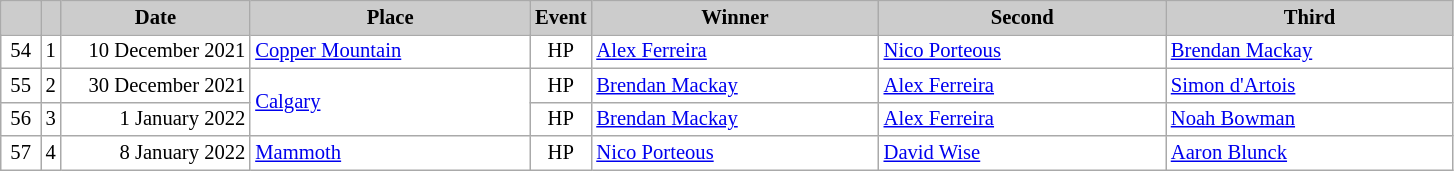<table class="wikitable plainrowheaders" style="background:#fff; font-size:86%; line-height:16px; border:grey solid 1px; border-collapse:collapse;">
<tr>
<th scope="col" style="background:#ccc; width:20px;"></th>
<th scope="col" style="background:#ccc; width=30 px;"></th>
<th scope="col" style="background:#ccc; width:120px;">Date</th>
<th scope="col" style="background:#ccc; width:180px;">Place</th>
<th scope="col" style="background:#ccc; width:15px;">Event</th>
<th scope="col" style="background:#ccc; width:185px;">Winner</th>
<th scope="col" style="background:#ccc; width:185px;">Second</th>
<th scope="col" style="background:#ccc; width:185px;">Third</th>
</tr>
<tr>
<td align="center">54</td>
<td align="center">1</td>
<td align="right">10 December 2021</td>
<td> <a href='#'>Copper Mountain</a></td>
<td align="center">HP</td>
<td> <a href='#'>Alex Ferreira</a></td>
<td> <a href='#'>Nico Porteous</a></td>
<td> <a href='#'>Brendan Mackay</a></td>
</tr>
<tr>
<td align="center">55</td>
<td align="center">2</td>
<td align="right">30 December 2021</td>
<td rowspan="2"> <a href='#'>Calgary</a></td>
<td align="center">HP</td>
<td> <a href='#'>Brendan Mackay</a></td>
<td> <a href='#'>Alex Ferreira</a></td>
<td> <a href='#'>Simon d'Artois</a></td>
</tr>
<tr>
<td align="center">56</td>
<td align="center">3</td>
<td align="right">1 January 2022</td>
<td align="center">HP</td>
<td> <a href='#'>Brendan Mackay</a></td>
<td> <a href='#'>Alex Ferreira</a></td>
<td> <a href='#'>Noah Bowman</a></td>
</tr>
<tr>
<td align="center">57</td>
<td align="center">4</td>
<td align="right">8 January 2022</td>
<td> <a href='#'>Mammoth</a></td>
<td align="center">HP</td>
<td> <a href='#'>Nico Porteous</a></td>
<td> <a href='#'>David Wise</a></td>
<td> <a href='#'>Aaron Blunck</a></td>
</tr>
</table>
